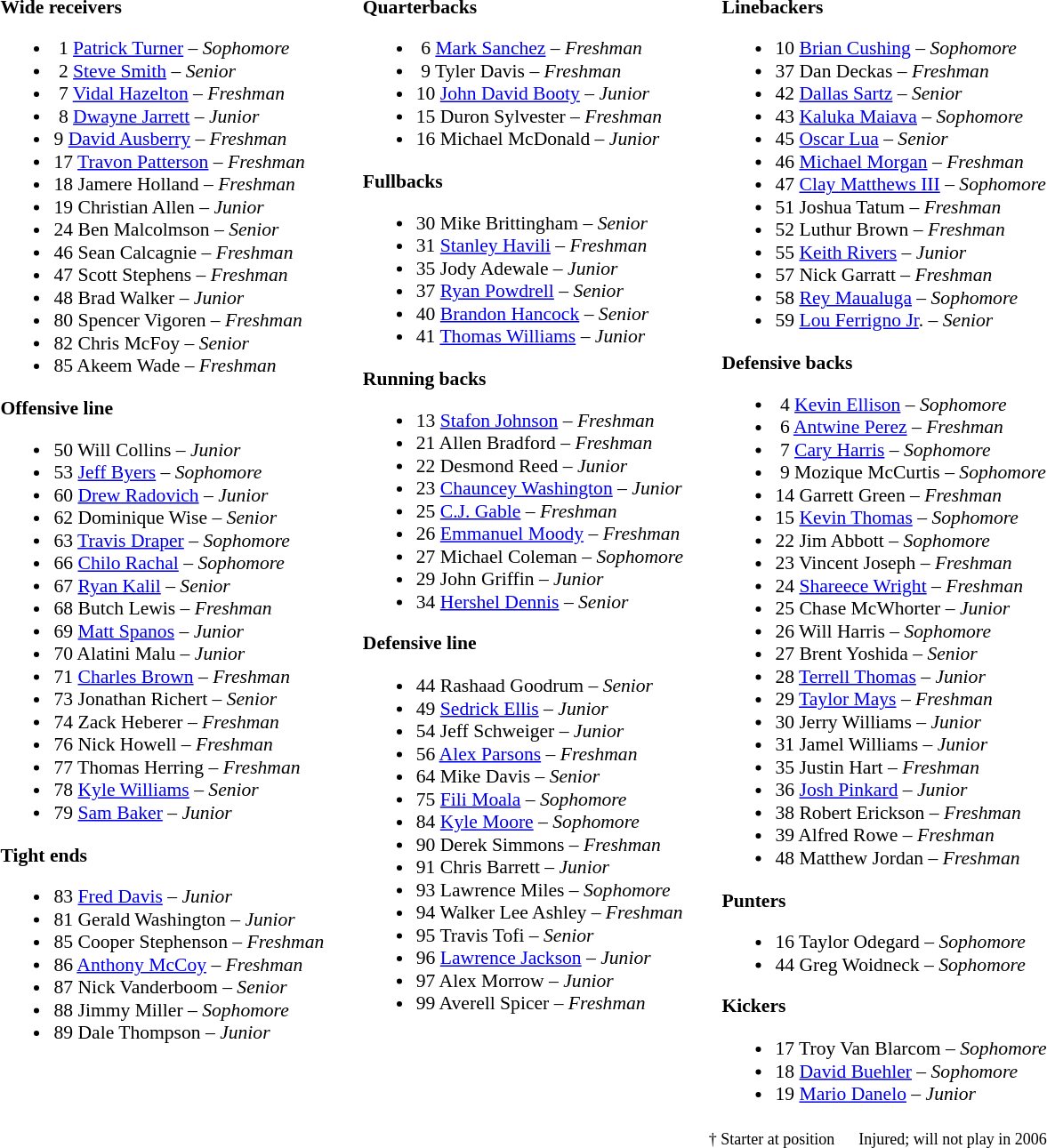<table class="toccolours" style="border-collapse:collapse; font-size:90%;">
<tr>
<td colspan="7" align="center"></td>
</tr>
<tr>
<td valign="top"><br><strong>Wide receivers</strong><ul><li> 1  <a href='#'>Patrick Turner</a> – <em>Sophomore</em></li><li> 2  <a href='#'>Steve Smith</a> – <em>Senior</em></li><li> 7  <a href='#'>Vidal Hazelton</a> – <em>Freshman</em></li><li> 8  <a href='#'>Dwayne Jarrett</a> – <em>Junior</em></li><li>9  <a href='#'>David Ausberry</a> – <em>Freshman</em></li><li>17  <a href='#'>Travon Patterson</a> – <em>Freshman</em></li><li>18  Jamere Holland – <em>Freshman</em></li><li>19  Christian Allen – <em> Junior</em></li><li>24  Ben Malcolmson – <em> Senior</em></li><li>46  Sean Calcagnie – <em>Freshman</em></li><li>47  Scott Stephens – <em>Freshman</em></li><li>48  Brad Walker – <em>Junior</em></li><li>80  Spencer Vigoren – <em>Freshman</em></li><li>82  Chris McFoy – <em> Senior</em></li><li>85  Akeem Wade –  <em>Freshman</em></li></ul><strong>Offensive line</strong><ul><li>50  Will Collins – <em> Junior</em></li><li>53  <a href='#'>Jeff Byers</a> – <em> Sophomore</em></li><li>60  <a href='#'>Drew Radovich</a> – <em> Junior</em></li><li>62  Dominique Wise – <em> Senior</em></li><li>63  <a href='#'>Travis Draper</a> – <em> Sophomore</em></li><li>66  <a href='#'>Chilo Rachal</a> – <em> Sophomore</em></li><li>67  <a href='#'>Ryan Kalil</a> – <em>Senior</em></li><li>68  Butch Lewis – <em>Freshman</em></li><li>69  <a href='#'>Matt Spanos</a> – <em> Junior</em></li><li>70  Alatini Malu – <em> Junior</em></li><li>71  <a href='#'>Charles Brown</a> – <em> Freshman</em></li><li>73  Jonathan Richert – <em> Senior</em></li><li>74  Zack Heberer – <em>Freshman</em></li><li>76  Nick Howell – <em> Freshman</em></li><li>77  Thomas Herring – <em> Freshman</em></li><li>78  <a href='#'>Kyle Williams</a> – <em> Senior</em></li><li>79  <a href='#'>Sam Baker</a> – <em> Junior</em></li></ul><strong>Tight ends</strong><ul><li>83  <a href='#'>Fred Davis</a> – <em>Junior</em></li><li>81  Gerald Washington – <em>Junior</em></li><li>85  Cooper Stephenson – <em>Freshman</em></li><li>86  <a href='#'>Anthony McCoy</a> – <em>Freshman</em></li><li>87  Nick Vanderboom – <em> Senior</em></li><li>88  Jimmy Miller – <em> Sophomore</em></li><li>89  Dale Thompson – <em>Junior</em></li></ul></td>
<td width="25"> </td>
<td valign="top"><br><strong>Quarterbacks</strong><ul><li> 6  <a href='#'>Mark Sanchez</a> – <em> Freshman</em></li><li> 9  Tyler Davis – <em>Freshman</em></li><li>10  <a href='#'>John David Booty</a> – <em> Junior</em></li><li>15  Duron Sylvester – <em>Freshman</em></li><li>16  Michael McDonald – <em> Junior</em></li></ul><strong>Fullbacks</strong><ul><li>30  Mike Brittingham – <em> Senior</em></li><li>31  <a href='#'>Stanley Havili</a> – <em>Freshman</em></li><li>35  Jody Adewale – <em> Junior</em></li><li>37  <a href='#'>Ryan Powdrell</a> – <em> Senior</em></li><li>40  <a href='#'>Brandon Hancock</a> – <em> Senior</em></li><li>41  <a href='#'>Thomas Williams</a> – <em> Junior</em></li></ul><strong>Running backs</strong><ul><li>13  <a href='#'>Stafon Johnson</a> – <em>Freshman</em></li><li>21  Allen Bradford – <em>Freshman</em></li><li>22  Desmond Reed – <em> Junior</em></li><li>23  <a href='#'>Chauncey Washington</a> – <em> Junior</em></li><li>25  <a href='#'>C.J. Gable</a> – <em>Freshman</em></li><li>26  <a href='#'>Emmanuel Moody</a> – <em>Freshman</em></li><li>27  Michael Coleman – <em>Sophomore</em></li><li>29  John Griffin – <em> Junior</em></li><li>34  <a href='#'>Hershel Dennis</a> – <em> Senior</em></li></ul><strong>Defensive line</strong><ul><li>44  Rashaad Goodrum – <em> Senior</em></li><li>49  <a href='#'>Sedrick Ellis</a> – <em> Junior</em></li><li>54  Jeff Schweiger – <em>Junior</em></li><li>56  <a href='#'>Alex Parsons</a> – <em>Freshman</em></li><li>64  Mike Davis – <em> Senior</em></li><li>75  <a href='#'>Fili Moala</a> – <em> Sophomore</em></li><li>84  <a href='#'>Kyle Moore</a> – <em>Sophomore</em></li><li>90  Derek Simmons – <em>Freshman</em></li><li>91  Chris Barrett – <em> Junior</em></li><li>93  Lawrence Miles – <em> Sophomore</em></li><li>94  Walker Lee Ashley – <em>Freshman</em></li><li>95  Travis Tofi – <em> Senior</em></li><li>96  <a href='#'>Lawrence Jackson</a> – <em> Junior</em></li><li>97  Alex Morrow – <em> Junior</em></li><li>99  Averell Spicer – <em> Freshman</em></li></ul></td>
<td width="25"> </td>
<td valign="top"><br><strong>Linebackers</strong><ul><li>10  <a href='#'>Brian Cushing</a> – <em>Sophomore</em></li><li>37  Dan Deckas – <em>Freshman</em></li><li>42  <a href='#'>Dallas Sartz</a> – <em> Senior</em></li><li>43  <a href='#'>Kaluka Maiava</a> – <em>Sophomore</em></li><li>45  <a href='#'>Oscar Lua</a> – <em>Senior</em></li><li>46  <a href='#'>Michael Morgan</a> – <em>Freshman</em></li><li>47  <a href='#'>Clay Matthews III</a> – <em> Sophomore</em></li><li>51  Joshua Tatum – <em>Freshman</em></li><li>52  Luthur Brown – <em> Freshman</em></li><li>55  <a href='#'>Keith Rivers</a> – <em>Junior</em></li><li>57  Nick Garratt – <em> Freshman</em></li><li>58  <a href='#'>Rey Maualuga</a> – <em>Sophomore</em></li><li>59  <a href='#'>Lou Ferrigno Jr</a>. – <em> Senior</em></li></ul><strong>Defensive backs</strong><ul><li> 4  <a href='#'>Kevin Ellison</a> – <em>Sophomore</em></li><li> 6  <a href='#'>Antwine Perez</a> – <em>Freshman</em></li><li> 7  <a href='#'>Cary Harris</a> – <em>Sophomore</em></li><li> 9  Mozique McCurtis – <em> Sophomore</em></li><li>14  Garrett Green – <em>Freshman</em></li><li>15  <a href='#'>Kevin Thomas</a> – <em>Sophomore</em></li><li>22  Jim Abbott – <em> Sophomore</em></li><li>23  Vincent Joseph – <em>Freshman</em></li><li>24  <a href='#'>Shareece Wright</a> – <em>Freshman</em></li><li>25  Chase McWhorter – <em> Junior</em></li><li>26  Will Harris – <em>Sophomore</em></li><li>27  Brent Yoshida – <em> Senior</em></li><li>28  <a href='#'>Terrell Thomas</a> – <em> Junior</em></li><li>29  <a href='#'>Taylor Mays</a> – <em>Freshman</em></li><li>30  Jerry Williams – <em> Junior</em></li><li>31  Jamel Williams – <em> Junior</em></li><li>35  Justin Hart – <em> Freshman</em></li><li>36  <a href='#'>Josh Pinkard</a> – <em>Junior</em></li><li>38  Robert Erickson – <em>Freshman</em></li><li>39  Alfred Rowe – <em>Freshman</em></li><li>48  Matthew Jordan – <em> Freshman</em></li></ul><strong>Punters</strong><ul><li>16  Taylor Odegard – <em> Sophomore</em></li><li>44  Greg Woidneck – <em> Sophomore</em></li></ul><strong>Kickers</strong><ul><li>17  Troy Van Blarcom – <em>Sophomore</em></li><li>18  <a href='#'>David Buehler</a> – <em>Sophomore</em></li><li>19  <a href='#'>Mario Danelo</a> – <em> Junior</em></li></ul></td>
</tr>
<tr>
<td colspan="5" valign="bottom" align="right"><small>† Starter at position      Injured; will not play in 2006</small></td>
</tr>
</table>
